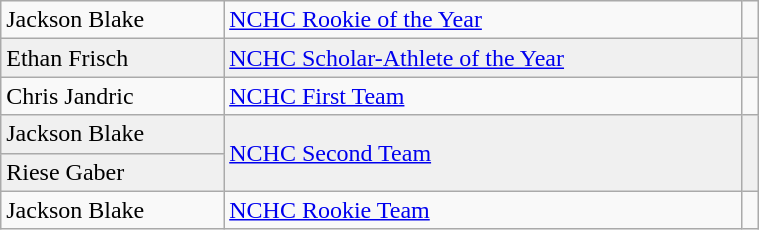<table class="wikitable" width=40%>
<tr>
<td>Jackson Blake</td>
<td><a href='#'>NCHC Rookie of the Year</a></td>
<td></td>
</tr>
<tr bgcolor=f0f0f0>
<td>Ethan Frisch</td>
<td><a href='#'>NCHC Scholar-Athlete of the Year</a></td>
<td></td>
</tr>
<tr>
<td>Chris Jandric</td>
<td rowspan=1><a href='#'>NCHC First Team</a></td>
<td rowspan=1></td>
</tr>
<tr bgcolor=f0f0f0>
<td>Jackson Blake</td>
<td rowspan=2><a href='#'>NCHC Second Team</a></td>
<td rowspan=2></td>
</tr>
<tr bgcolor=f0f0f0>
<td>Riese Gaber</td>
</tr>
<tr>
<td>Jackson Blake</td>
<td rowspan=1><a href='#'>NCHC Rookie Team</a></td>
<td rowspan=1></td>
</tr>
</table>
